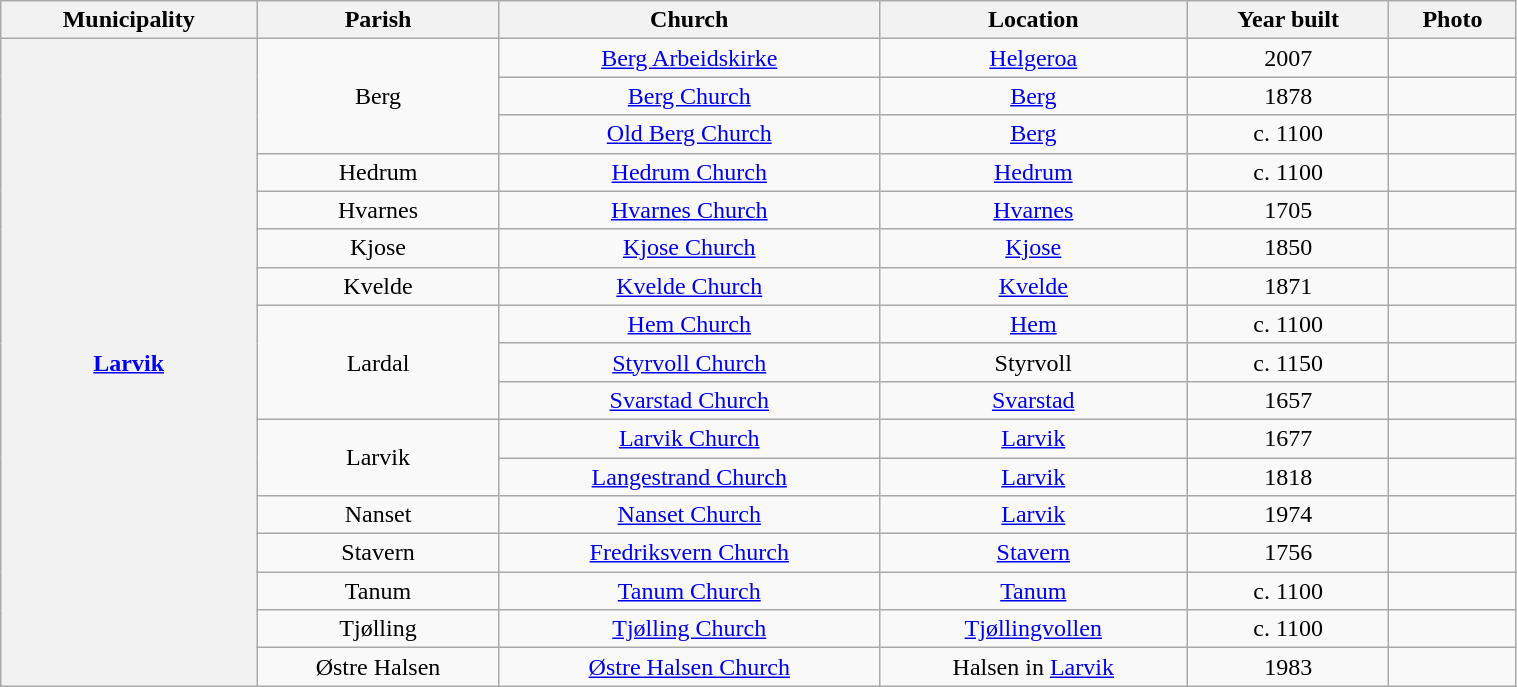<table class="wikitable" style="text-align: center; width: 80%;">
<tr>
<th>Municipality</th>
<th>Parish </th>
<th>Church</th>
<th>Location</th>
<th>Year built</th>
<th>Photo</th>
</tr>
<tr>
<th rowspan="17"><a href='#'>Larvik</a></th>
<td rowspan="3">Berg</td>
<td><a href='#'>Berg Arbeidskirke</a></td>
<td><a href='#'>Helgeroa</a></td>
<td>2007</td>
<td></td>
</tr>
<tr>
<td><a href='#'>Berg Church</a></td>
<td><a href='#'>Berg</a></td>
<td>1878</td>
<td></td>
</tr>
<tr>
<td><a href='#'>Old Berg Church</a></td>
<td><a href='#'>Berg</a></td>
<td>c. 1100</td>
<td></td>
</tr>
<tr>
<td rowspan="1">Hedrum</td>
<td><a href='#'>Hedrum Church</a></td>
<td><a href='#'>Hedrum</a></td>
<td>c. 1100</td>
<td></td>
</tr>
<tr>
<td rowspan="1">Hvarnes</td>
<td><a href='#'>Hvarnes Church</a></td>
<td><a href='#'>Hvarnes</a></td>
<td>1705</td>
<td></td>
</tr>
<tr>
<td rowspan="1">Kjose</td>
<td><a href='#'>Kjose Church</a></td>
<td><a href='#'>Kjose</a></td>
<td>1850</td>
<td></td>
</tr>
<tr>
<td rowspan="1">Kvelde</td>
<td><a href='#'>Kvelde Church</a></td>
<td><a href='#'>Kvelde</a></td>
<td>1871</td>
<td></td>
</tr>
<tr>
<td rowspan="3">Lardal</td>
<td><a href='#'>Hem Church</a></td>
<td><a href='#'>Hem</a></td>
<td>c. 1100</td>
<td></td>
</tr>
<tr>
<td><a href='#'>Styrvoll Church</a></td>
<td>Styrvoll</td>
<td>c. 1150</td>
<td></td>
</tr>
<tr>
<td><a href='#'>Svarstad Church</a></td>
<td><a href='#'>Svarstad</a></td>
<td>1657</td>
<td></td>
</tr>
<tr>
<td rowspan="2">Larvik</td>
<td><a href='#'>Larvik Church</a></td>
<td><a href='#'>Larvik</a></td>
<td>1677</td>
<td></td>
</tr>
<tr>
<td><a href='#'>Langestrand Church</a></td>
<td><a href='#'>Larvik</a></td>
<td>1818</td>
<td></td>
</tr>
<tr>
<td rowspan="1">Nanset</td>
<td><a href='#'>Nanset Church</a></td>
<td><a href='#'>Larvik</a></td>
<td>1974</td>
<td></td>
</tr>
<tr>
<td rowspan="1">Stavern</td>
<td><a href='#'>Fredriksvern Church</a></td>
<td><a href='#'>Stavern</a></td>
<td>1756</td>
<td></td>
</tr>
<tr>
<td rowspan="1">Tanum</td>
<td><a href='#'>Tanum Church</a></td>
<td><a href='#'>Tanum</a></td>
<td>c. 1100</td>
<td></td>
</tr>
<tr>
<td rowspan="1">Tjølling</td>
<td><a href='#'>Tjølling Church</a></td>
<td><a href='#'>Tjøllingvollen</a></td>
<td>c. 1100</td>
<td></td>
</tr>
<tr>
<td rowspan="1">Østre Halsen</td>
<td><a href='#'>Østre Halsen Church</a></td>
<td>Halsen in <a href='#'>Larvik</a></td>
<td>1983</td>
<td></td>
</tr>
</table>
